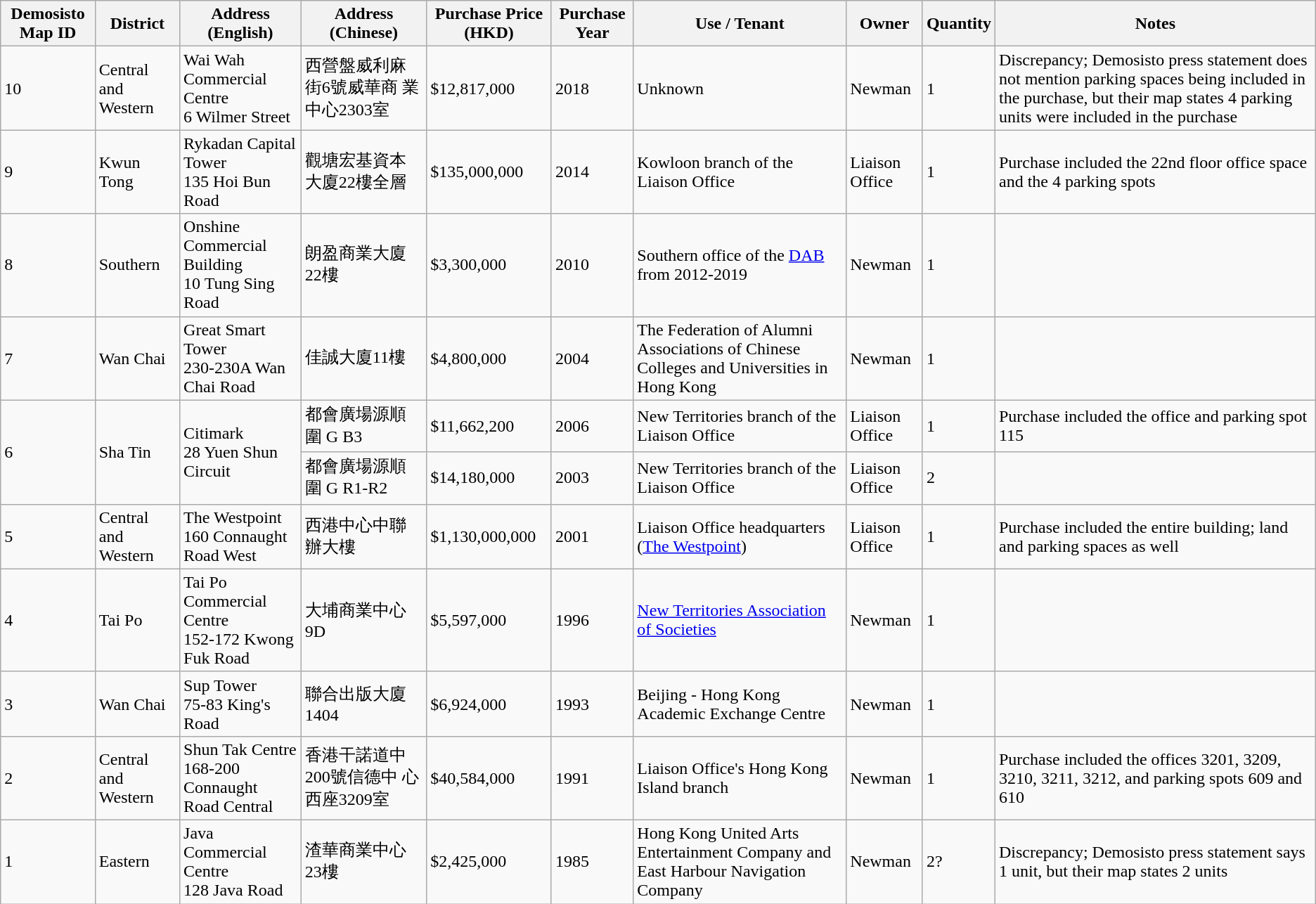<table class="wikitable">
<tr>
<th>Demosisto Map ID</th>
<th>District</th>
<th>Address (English)</th>
<th>Address (Chinese)</th>
<th>Purchase Price (HKD)</th>
<th>Purchase Year</th>
<th>Use / Tenant</th>
<th>Owner</th>
<th>Quantity</th>
<th>Notes</th>
</tr>
<tr>
<td>10</td>
<td>Central and Western</td>
<td>Wai Wah Commercial Centre<br>6 Wilmer Street</td>
<td>西營盤威利麻 街6號威華商 業中心2303室</td>
<td>$12,817,000</td>
<td>2018</td>
<td>Unknown</td>
<td>Newman</td>
<td>1</td>
<td>Discrepancy; Demosisto press statement does not mention parking spaces being included in the purchase, but their map states 4 parking units were included in the purchase</td>
</tr>
<tr>
<td>9</td>
<td>Kwun Tong</td>
<td>Rykadan Capital Tower<br>135 Hoi Bun Road</td>
<td>觀塘宏基資本 大廈22樓全層</td>
<td>$135,000,000</td>
<td>2014</td>
<td>Kowloon branch of the Liaison Office</td>
<td>Liaison Office</td>
<td>1</td>
<td>Purchase included the 22nd floor office space and the 4 parking spots</td>
</tr>
<tr>
<td>8</td>
<td>Southern</td>
<td>Onshine Commercial Building<br>10 Tung Sing Road</td>
<td>朗盈商業大廈 22樓</td>
<td>$3,300,000</td>
<td>2010</td>
<td>Southern office of the <a href='#'>DAB</a> from 2012-2019</td>
<td>Newman</td>
<td>1</td>
<td></td>
</tr>
<tr>
<td>7</td>
<td>Wan Chai</td>
<td>Great Smart Tower<br>230-230A Wan Chai Road</td>
<td>佳誠大廈11樓</td>
<td>$4,800,000</td>
<td>2004</td>
<td>The Federation of Alumni Associations of Chinese Colleges and Universities in Hong Kong</td>
<td>Newman</td>
<td>1</td>
<td></td>
</tr>
<tr>
<td rowspan="2">6</td>
<td rowspan="2">Sha Tin</td>
<td rowspan="2">Citimark<br>28 Yuen Shun Circuit</td>
<td>都會廣場源順 圍 G B3</td>
<td>$11,662,200</td>
<td>2006</td>
<td>New Territories branch of the Liaison Office</td>
<td>Liaison Office</td>
<td>1</td>
<td>Purchase included the office and parking spot 115</td>
</tr>
<tr>
<td>都會廣場源順 圍 G R1-R2</td>
<td>$14,180,000</td>
<td>2003</td>
<td>New Territories branch of the Liaison Office</td>
<td>Liaison Office</td>
<td>2</td>
<td></td>
</tr>
<tr>
<td>5</td>
<td>Central and Western</td>
<td>The Westpoint<br>160 Connaught Road West</td>
<td>西港中心中聯 辦大樓</td>
<td>$1,130,000,000</td>
<td>2001</td>
<td>Liaison Office headquarters (<a href='#'>The Westpoint</a>)</td>
<td>Liaison Office</td>
<td>1</td>
<td>Purchase included the entire building; land and parking spaces as well</td>
</tr>
<tr>
<td>4</td>
<td>Tai Po</td>
<td>Tai Po Commercial Centre<br>152-172 Kwong Fuk Road</td>
<td>大埔商業中心 9D</td>
<td>$5,597,000</td>
<td>1996</td>
<td><a href='#'>New Territories Association of Societies</a></td>
<td>Newman</td>
<td>1</td>
<td></td>
</tr>
<tr>
<td>3</td>
<td>Wan Chai</td>
<td>Sup Tower<br>75-83 King's Road</td>
<td>聯合出版大廈 1404</td>
<td>$6,924,000</td>
<td>1993</td>
<td>Beijing - Hong Kong Academic Exchange Centre</td>
<td>Newman</td>
<td>1</td>
<td></td>
</tr>
<tr>
<td>2</td>
<td>Central and Western</td>
<td>Shun Tak Centre<br>168-200 Connaught Road Central</td>
<td>香港干諾道中 200號信德中 心西座3209室</td>
<td>$40,584,000</td>
<td>1991</td>
<td>Liaison Office's Hong Kong Island branch</td>
<td>Newman</td>
<td>1</td>
<td>Purchase included the offices 3201, 3209, 3210, 3211, 3212, and parking spots 609 and 610</td>
</tr>
<tr>
<td>1</td>
<td>Eastern</td>
<td>Java Commercial Centre<br>128 Java Road</td>
<td>渣華商業中心 23樓</td>
<td>$2,425,000</td>
<td>1985</td>
<td>Hong Kong United Arts Entertainment Company and East Harbour Navigation Company</td>
<td>Newman</td>
<td>2?</td>
<td>Discrepancy; Demosisto press statement says 1 unit, but their map states 2 units</td>
</tr>
</table>
